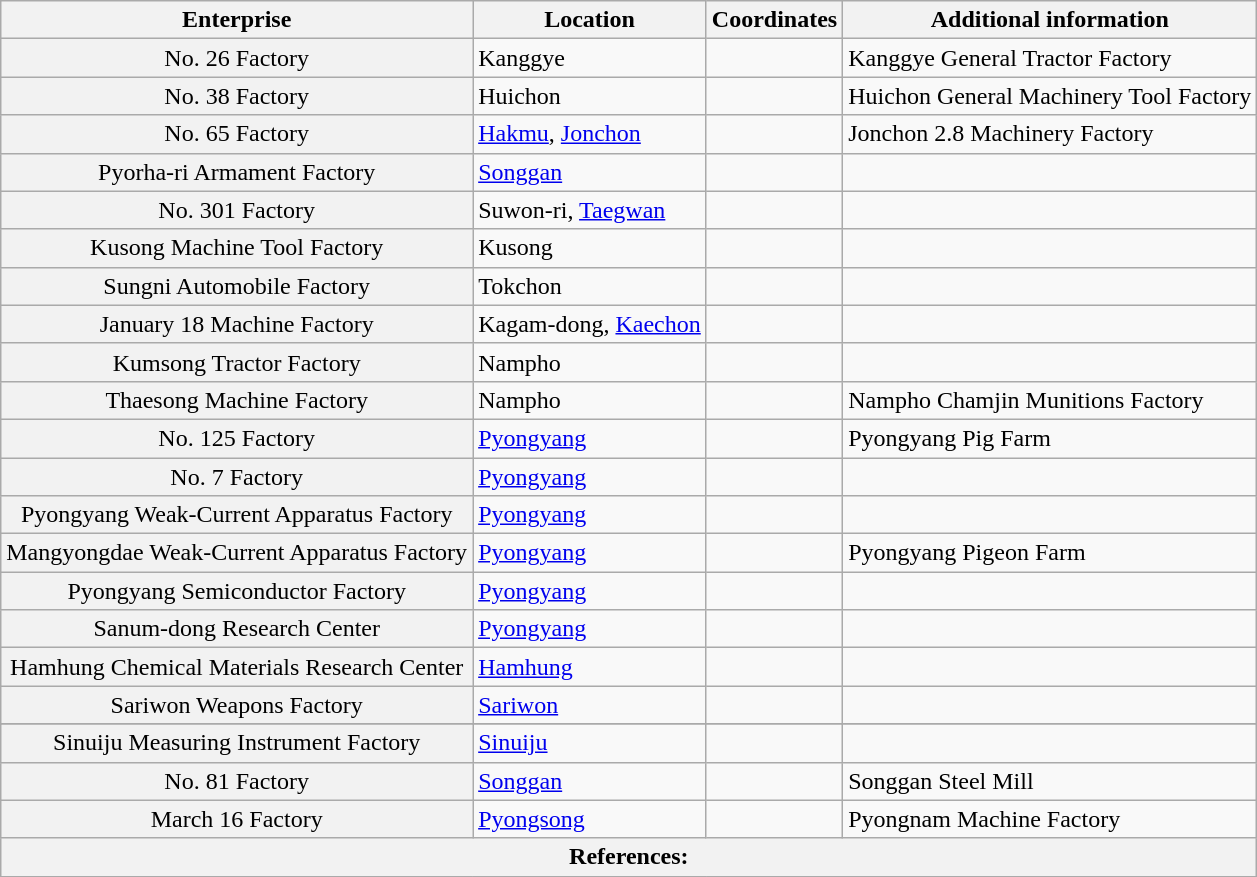<table class="wikitable">
<tr>
<th scope="col">Enterprise</th>
<th scope="col">Location</th>
<th scope="col">Coordinates</th>
<th scope="col">Additional information</th>
</tr>
<tr>
<th scope="row" style="font-weight:normal;">No. 26 Factory</th>
<td>Kanggye</td>
<td></td>
<td>Kanggye General Tractor Factory</td>
</tr>
<tr>
<th scope="row" style="font-weight:normal;">No. 38 Factory</th>
<td>Huichon</td>
<td></td>
<td>Huichon General Machinery Tool Factory</td>
</tr>
<tr>
<th scope="row" style="font-weight:normal;">No. 65 Factory</th>
<td><a href='#'>Hakmu</a>, <a href='#'>Jonchon</a></td>
<td></td>
<td>Jonchon 2.8 Machinery Factory</td>
</tr>
<tr>
<th scope="row" style="font-weight:normal;">Pyorha-ri Armament Factory</th>
<td><a href='#'>Songgan</a></td>
<td></td>
<td></td>
</tr>
<tr>
<th scope="row" style="font-weight:normal;">No. 301 Factory</th>
<td>Suwon-ri, <a href='#'>Taegwan</a></td>
<td></td>
<td></td>
</tr>
<tr>
<th scope="row" style="font-weight:normal;">Kusong Machine Tool Factory</th>
<td>Kusong</td>
<td></td>
<td></td>
</tr>
<tr>
<th scope="row" style="font-weight:normal;">Sungni Automobile Factory</th>
<td>Tokchon</td>
<td></td>
<td></td>
</tr>
<tr>
<th scope="row" style="font-weight:normal;">January 18 Machine Factory</th>
<td>Kagam-dong, <a href='#'>Kaechon</a></td>
<td></td>
<td></td>
</tr>
<tr>
<th scope="row" style="font-weight:normal;">Kumsong Tractor Factory</th>
<td>Nampho</td>
<td></td>
<td></td>
</tr>
<tr>
<th scope="row" style="font-weight:normal;">Thaesong Machine Factory</th>
<td>Nampho</td>
<td></td>
<td>Nampho Chamjin Munitions Factory</td>
</tr>
<tr>
<th scope="row" style="font-weight:normal;">No. 125 Factory</th>
<td><a href='#'>Pyongyang</a></td>
<td></td>
<td>Pyongyang Pig Farm</td>
</tr>
<tr>
<th scope="row" style="font-weight:normal;">No. 7 Factory</th>
<td><a href='#'>Pyongyang</a></td>
<td></td>
<td></td>
</tr>
<tr>
<th scope="row" style="font-weight:normal;">Pyongyang Weak-Current Apparatus Factory</th>
<td><a href='#'>Pyongyang</a></td>
<td></td>
<td></td>
</tr>
<tr>
<th scope="row" style="font-weight:normal;">Mangyongdae Weak-Current Apparatus Factory</th>
<td><a href='#'>Pyongyang</a></td>
<td></td>
<td>Pyongyang Pigeon Farm</td>
</tr>
<tr>
<th scope="row" style="font-weight:normal;">Pyongyang Semiconductor Factory</th>
<td><a href='#'>Pyongyang</a></td>
<td></td>
<td></td>
</tr>
<tr>
<th scope="row" style="font-weight:normal;">Sanum-dong Research Center</th>
<td><a href='#'>Pyongyang</a></td>
<td></td>
<td></td>
</tr>
<tr>
<th scope="row" style="font-weight:normal;">Hamhung Chemical Materials Research Center</th>
<td><a href='#'>Hamhung</a></td>
<td></td>
<td></td>
</tr>
<tr>
<th scope="row" style="font-weight:normal;">Sariwon Weapons Factory</th>
<td><a href='#'>Sariwon</a></td>
<td></td>
<td></td>
</tr>
<tr>
</tr>
<tr>
<th scope="row" style="font-weight:normal;">Sinuiju Measuring Instrument Factory</th>
<td><a href='#'>Sinuiju</a></td>
<td></td>
<td></td>
</tr>
<tr>
<th scope="row" style="font-weight:normal;">No. 81 Factory</th>
<td><a href='#'>Songgan</a></td>
<td></td>
<td>Songgan Steel Mill</td>
</tr>
<tr>
<th scope="row" style="font-weight:normal;">March 16 Factory</th>
<td><a href='#'>Pyongsong</a></td>
<td></td>
<td>Pyongnam Machine Factory</td>
</tr>
<tr>
<th colspan="10" unsortable>References: </th>
</tr>
<tr>
</tr>
</table>
